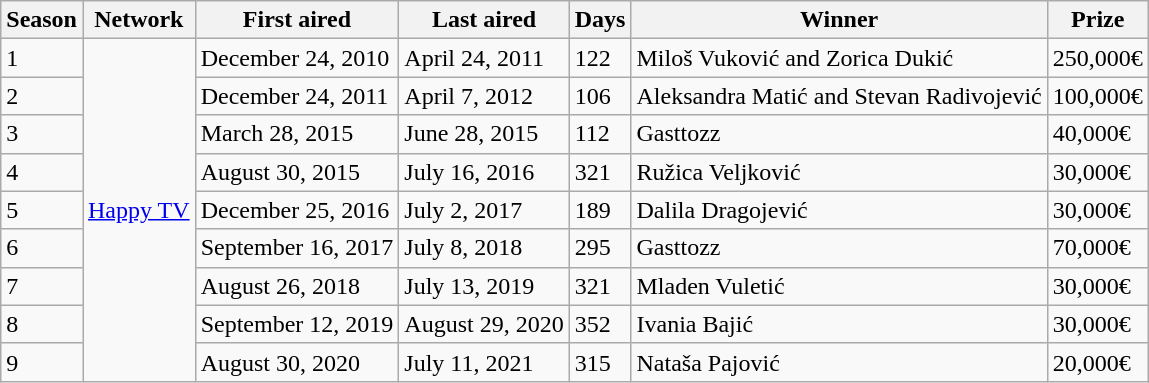<table class="wikitable">
<tr>
<th>Season</th>
<th>Network</th>
<th>First aired</th>
<th>Last aired</th>
<th>Days</th>
<th>Winner</th>
<th>Prize</th>
</tr>
<tr>
<td>1</td>
<td rowspan="9"><a href='#'>Happy TV</a></td>
<td>December 24, 2010</td>
<td>April 24, 2011</td>
<td>122</td>
<td>Miloš Vuković and Zorica Dukić</td>
<td>250,000€</td>
</tr>
<tr>
<td>2</td>
<td>December 24, 2011</td>
<td>April 7, 2012</td>
<td>106</td>
<td>Aleksandra Matić and Stevan Radivojević</td>
<td>100,000€</td>
</tr>
<tr>
<td>3</td>
<td>March 28, 2015</td>
<td>June 28, 2015</td>
<td>112</td>
<td>Gasttozz</td>
<td>40,000€</td>
</tr>
<tr>
<td>4</td>
<td>August 30, 2015</td>
<td>July 16, 2016</td>
<td>321</td>
<td>Ružica Veljković</td>
<td>30,000€</td>
</tr>
<tr>
<td>5</td>
<td>December 25, 2016</td>
<td>July 2, 2017</td>
<td>189</td>
<td>Dalila Dragojević</td>
<td>30,000€</td>
</tr>
<tr>
<td>6</td>
<td>September 16, 2017</td>
<td>July 8, 2018</td>
<td>295</td>
<td>Gasttozz</td>
<td>70,000€</td>
</tr>
<tr>
<td>7</td>
<td>August 26, 2018</td>
<td>July 13, 2019</td>
<td>321</td>
<td>Mladen Vuletić</td>
<td>30,000€</td>
</tr>
<tr>
<td>8</td>
<td>September 12, 2019</td>
<td>August 29, 2020</td>
<td>352</td>
<td>Ivania Bajić</td>
<td>30,000€</td>
</tr>
<tr>
<td>9</td>
<td>August 30, 2020</td>
<td>July 11, 2021</td>
<td>315</td>
<td>Nataša Pajović</td>
<td>20,000€</td>
</tr>
</table>
